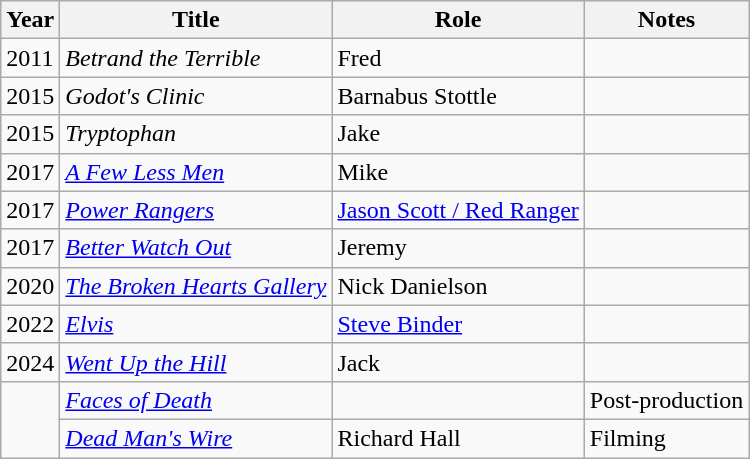<table class="wikitable sortable">
<tr>
<th>Year</th>
<th>Title</th>
<th>Role</th>
<th class="unsortable">Notes</th>
</tr>
<tr>
<td>2011</td>
<td><em>Betrand the Terrible</em></td>
<td>Fred</td>
<td></td>
</tr>
<tr>
<td>2015</td>
<td><em>Godot's Clinic</em></td>
<td>Barnabus Stottle</td>
<td></td>
</tr>
<tr>
<td>2015</td>
<td><em>Tryptophan</em></td>
<td>Jake</td>
<td></td>
</tr>
<tr>
<td>2017</td>
<td><em><a href='#'>A Few Less Men</a></em></td>
<td>Mike</td>
<td></td>
</tr>
<tr>
<td>2017</td>
<td><em><a href='#'>Power Rangers</a></em></td>
<td><a href='#'>Jason Scott / Red Ranger</a></td>
<td></td>
</tr>
<tr>
<td>2017</td>
<td><em><a href='#'>Better Watch Out</a></em></td>
<td>Jeremy</td>
<td></td>
</tr>
<tr>
<td>2020</td>
<td><em><a href='#'>The Broken Hearts Gallery</a></em></td>
<td>Nick Danielson</td>
<td></td>
</tr>
<tr>
<td>2022</td>
<td><em><a href='#'>Elvis</a></em></td>
<td><a href='#'>Steve Binder</a></td>
<td></td>
</tr>
<tr>
<td>2024</td>
<td><em><a href='#'>Went Up the Hill</a></em></td>
<td>Jack</td>
<td></td>
</tr>
<tr>
<td rowspan="2"></td>
<td><em><a href='#'>Faces of Death</a></em></td>
<td></td>
<td>Post-production</td>
</tr>
<tr>
<td><em><a href='#'>Dead Man's Wire</a></em></td>
<td>Richard Hall</td>
<td>Filming</td>
</tr>
</table>
